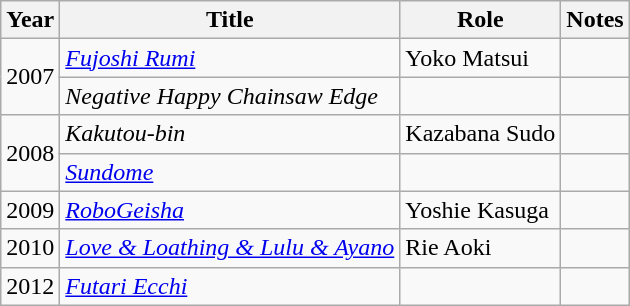<table class="wikitable">
<tr>
<th>Year</th>
<th>Title</th>
<th>Role</th>
<th>Notes</th>
</tr>
<tr>
<td rowspan="2">2007</td>
<td><em><a href='#'>Fujoshi Rumi</a></em></td>
<td>Yoko Matsui</td>
<td></td>
</tr>
<tr>
<td><em>Negative Happy Chainsaw Edge</em></td>
<td></td>
<td></td>
</tr>
<tr>
<td rowspan="2">2008</td>
<td><em>Kakutou-bin</em></td>
<td>Kazabana Sudo</td>
<td></td>
</tr>
<tr>
<td><em><a href='#'>Sundome</a></em></td>
<td></td>
<td></td>
</tr>
<tr>
<td>2009</td>
<td><em><a href='#'>RoboGeisha</a></em></td>
<td>Yoshie Kasuga</td>
<td></td>
</tr>
<tr>
<td>2010</td>
<td><em><a href='#'>Love & Loathing & Lulu & Ayano</a></em></td>
<td>Rie Aoki</td>
<td></td>
</tr>
<tr>
<td>2012</td>
<td><em><a href='#'>Futari Ecchi</a></em></td>
<td></td>
<td></td>
</tr>
</table>
